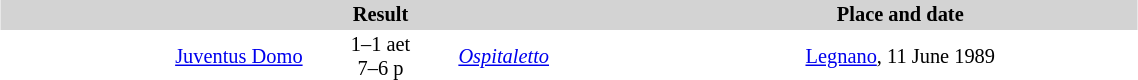<table align=center style="font-size: 85%; border-collapse:collapse" border=0 cellspacing=0 cellpadding=2 width=60%>
<tr bgcolor="D3D3D3">
<th align=right></th>
<th>Result</th>
<th align=left></th>
<th>Place and date</th>
<th></th>
</tr>
<tr>
<td align=right><a href='#'>Juventus Domo</a></td>
<td align=center>1–1 aet <br> 7–6 p</td>
<td><em><a href='#'>Ospitaletto</a></em></td>
<td align=center><a href='#'>Legnano</a>, 11 June 1989</td>
</tr>
</table>
